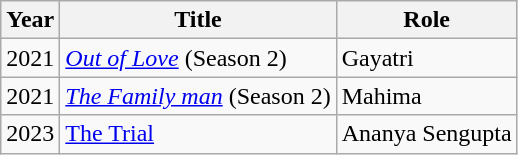<table class="wikitable">
<tr>
<th>Year</th>
<th>Title</th>
<th>Role</th>
</tr>
<tr>
<td>2021</td>
<td><a href='#'><em>Out of Love</em></a> (Season 2)</td>
<td>Gayatri</td>
</tr>
<tr>
<td>2021</td>
<td><a href='#'><em>The Family man</em></a> (Season 2)</td>
<td>Mahima</td>
</tr>
<tr>
<td>2023</td>
<td><a href='#'>The Trial</a></td>
<td>Ananya Sengupta</td>
</tr>
</table>
